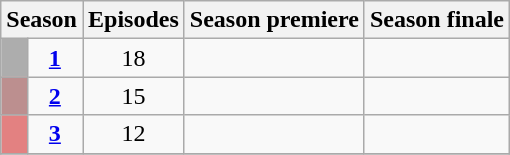<table class="wikitable">
<tr>
<th colspan="2">Season</th>
<th>Episodes</th>
<th>Season premiere</th>
<th>Season finale</th>
</tr>
<tr>
<td style="background:#ADADAD; height:5px;"></td>
<td style="text-align:center;"><strong><a href='#'>1</a></strong></td>
<td style="text-align:center;">18</td>
<td style="text-align:center;"></td>
<td style="text-align:center;"></td>
</tr>
<tr>
<td style="background:#BC8F8F; height:5px;"></td>
<td style="text-align:center;"><strong><a href='#'>2</a></strong></td>
<td style="text-align:center;">15</td>
<td style="text-align:center;"></td>
<td style="text-align:center;"></td>
</tr>
<tr>
<td style="background:#E38181; height:5px;"></td>
<td style="text-align:center;"><strong><a href='#'>3</a></strong></td>
<td style="text-align:center;">12</td>
<td style="text-align:center;"></td>
<td style="text-align:center;"></td>
</tr>
<tr>
</tr>
</table>
